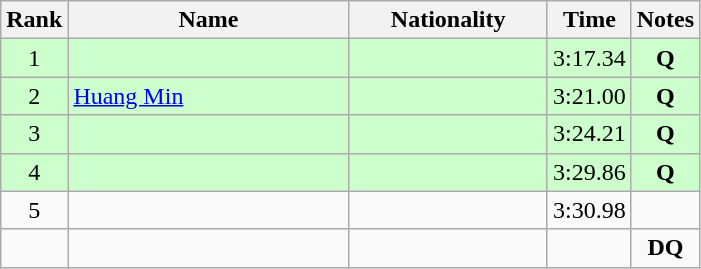<table class="wikitable sortable" style="text-align:center">
<tr>
<th>Rank</th>
<th style="width:180px">Name</th>
<th style="width:125px">Nationality</th>
<th>Time</th>
<th>Notes</th>
</tr>
<tr style="background:#cfc;">
<td>1</td>
<td style="text-align:left;"></td>
<td style="text-align:left;"></td>
<td>3:17.34</td>
<td><strong>Q</strong></td>
</tr>
<tr style="background:#cfc;">
<td>2</td>
<td style="text-align:left;"><a href='#'>Huang Min</a></td>
<td style="text-align:left;"></td>
<td>3:21.00</td>
<td><strong>Q</strong></td>
</tr>
<tr style="background:#cfc;">
<td>3</td>
<td style="text-align:left;"></td>
<td style="text-align:left;"></td>
<td>3:24.21</td>
<td><strong>Q</strong></td>
</tr>
<tr style="background:#cfc;">
<td>4</td>
<td style="text-align:left;"></td>
<td style="text-align:left;"></td>
<td>3:29.86</td>
<td><strong>Q</strong></td>
</tr>
<tr>
<td>5</td>
<td style="text-align:left;"></td>
<td style="text-align:left;"></td>
<td>3:30.98</td>
<td></td>
</tr>
<tr>
<td></td>
<td style="text-align:left;"></td>
<td style="text-align:left;"></td>
<td></td>
<td><strong>DQ</strong></td>
</tr>
</table>
